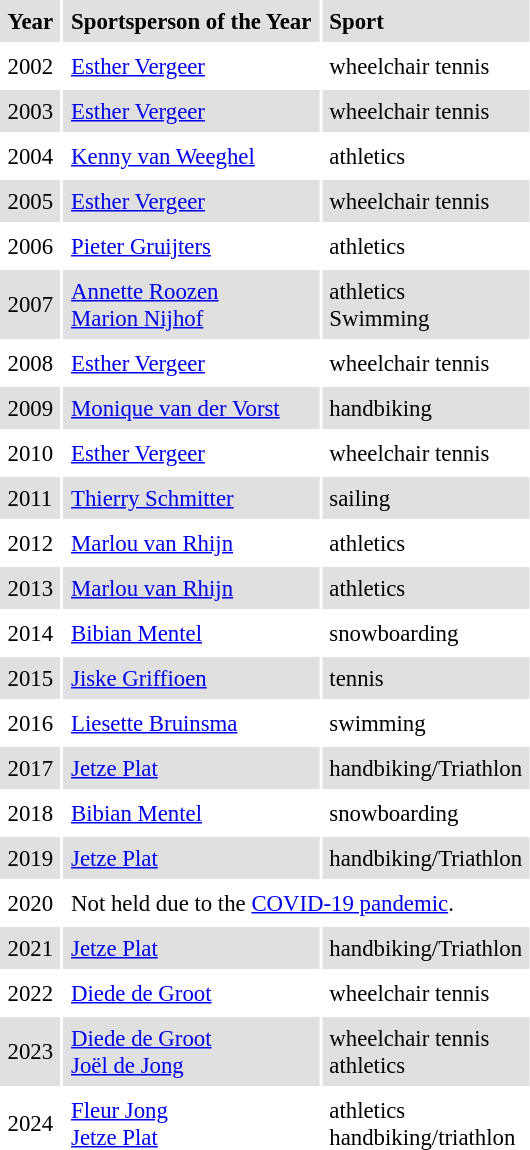<table Cellpadding="5" style="font-size:95%;">
<tr bgcolor="#e0e0e0">
<td><strong>Year</strong></td>
<td><strong>Sportsperson of the Year</strong></td>
<td><strong>Sport</strong></td>
</tr>
<tr>
<td>2002</td>
<td><a href='#'>Esther Vergeer</a></td>
<td>wheelchair tennis</td>
</tr>
<tr bgcolor="#e0e0e0">
<td>2003</td>
<td><a href='#'>Esther Vergeer</a></td>
<td>wheelchair tennis</td>
</tr>
<tr>
<td>2004</td>
<td><a href='#'>Kenny van Weeghel</a></td>
<td>athletics</td>
</tr>
<tr bgcolor="#e0e0e0">
<td>2005</td>
<td><a href='#'>Esther Vergeer</a></td>
<td>wheelchair tennis</td>
</tr>
<tr>
<td>2006</td>
<td><a href='#'>Pieter Gruijters</a></td>
<td>athletics</td>
</tr>
<tr bgcolor="#e0e0e0">
<td>2007</td>
<td><a href='#'>Annette Roozen</a><br><a href='#'>Marion Nijhof</a></td>
<td>athletics<br>Swimming</td>
</tr>
<tr>
<td>2008</td>
<td><a href='#'>Esther Vergeer</a></td>
<td>wheelchair tennis</td>
</tr>
<tr bgcolor="#e0e0e0">
<td>2009</td>
<td><a href='#'>Monique van der Vorst</a></td>
<td>handbiking</td>
</tr>
<tr>
<td>2010</td>
<td><a href='#'>Esther Vergeer</a></td>
<td>wheelchair tennis</td>
</tr>
<tr bgcolor="#e0e0e0">
<td>2011</td>
<td><a href='#'>Thierry Schmitter</a></td>
<td>sailing</td>
</tr>
<tr>
<td>2012</td>
<td><a href='#'>Marlou van Rhijn</a></td>
<td>athletics</td>
</tr>
<tr bgcolor="#e0e0e0">
<td>2013</td>
<td><a href='#'>Marlou van Rhijn</a></td>
<td>athletics</td>
</tr>
<tr>
<td>2014</td>
<td><a href='#'>Bibian Mentel</a></td>
<td>snowboarding</td>
</tr>
<tr bgcolor="#e0e0e0">
<td>2015</td>
<td><a href='#'>Jiske Griffioen</a></td>
<td>tennis</td>
</tr>
<tr>
<td>2016</td>
<td><a href='#'>Liesette Bruinsma</a></td>
<td>swimming</td>
</tr>
<tr bgcolor="#e0e0e0">
<td>2017</td>
<td><a href='#'>Jetze Plat</a></td>
<td>handbiking/Triathlon</td>
</tr>
<tr>
<td>2018</td>
<td><a href='#'>Bibian Mentel</a></td>
<td>snowboarding</td>
</tr>
<tr bgcolor="#e0e0e0">
<td>2019</td>
<td><a href='#'>Jetze Plat</a></td>
<td>handbiking/Triathlon</td>
</tr>
<tr>
<td>2020</td>
<td colspan=2>Not held due to the <a href='#'>COVID-19 pandemic</a>.</td>
</tr>
<tr bgcolor="#e0e0e0">
<td>2021</td>
<td><a href='#'>Jetze Plat</a></td>
<td>handbiking/Triathlon</td>
</tr>
<tr>
<td>2022</td>
<td><a href='#'>Diede de Groot</a></td>
<td>wheelchair tennis</td>
</tr>
<tr bgcolor="#e0e0e0">
<td>2023</td>
<td><a href='#'>Diede de Groot</a><br><a href='#'>Joël de Jong</a></td>
<td>wheelchair tennis<br>athletics</td>
</tr>
<tr>
<td>2024</td>
<td><a href='#'>Fleur Jong</a><br><a href='#'>Jetze Plat</a></td>
<td>athletics<br>handbiking/triathlon</td>
</tr>
</table>
